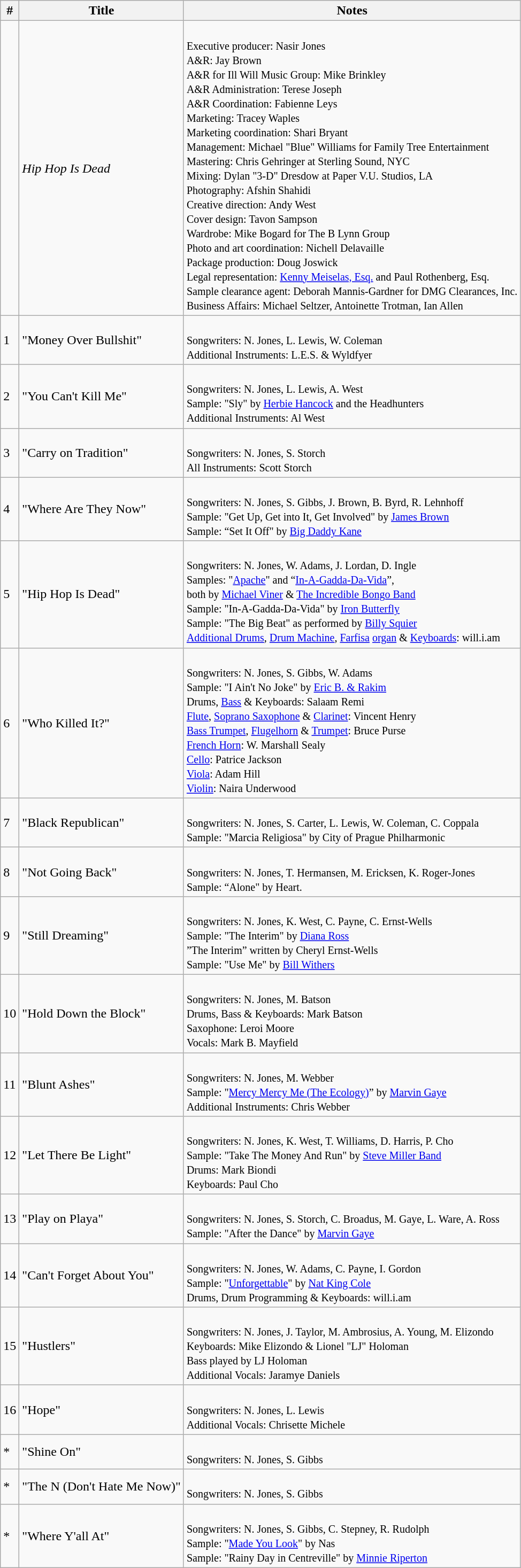<table class="wikitable">
<tr>
<th>#</th>
<th>Title</th>
<th>Notes</th>
</tr>
<tr>
<td></td>
<td><em>Hip Hop Is Dead</em></td>
<td><br><small>Executive producer: Nasir Jones <br>A&R: Jay Brown <br>A&R for Ill Will Music Group: Mike Brinkley <br>A&R Administration: Terese Joseph <br>A&R Coordination: Fabienne Leys <br>Marketing: Tracey Waples <br>Marketing coordination: Shari Bryant <br>Management: Michael "Blue" Williams for Family Tree Entertainment <br>Mastering: Chris Gehringer at Sterling Sound, NYC <br>Mixing: Dylan "3-D" Dresdow at Paper V.U. Studios, LA<br>Photography: Afshin Shahidi <br>Creative direction: Andy West <br>Cover design: Tavon Sampson <br>Wardrobe: Mike Bogard for The B Lynn Group <br>Photo and art coordination: Nichell Delavaille <br>Package production: Doug Joswick <br>Legal representation: <a href='#'>Kenny Meiselas, Esq.</a> and Paul Rothenberg, Esq. <br>Sample clearance agent: Deborah Mannis-Gardner for DMG Clearances, Inc. <br>Business Affairs: Michael Seltzer, Antoinette Trotman, Ian Allen</small></td>
</tr>
<tr>
<td>1</td>
<td>"Money Over Bullshit"</td>
<td><br><small>Songwriters: N. Jones, L. Lewis, W. Coleman<br>Additional Instruments: L.E.S. & Wyldfyer</small></td>
</tr>
<tr>
<td>2</td>
<td>"You Can't Kill Me"</td>
<td><br><small>Songwriters: N. Jones, L. Lewis, A. West<br>Sample: "Sly" by <a href='#'>Herbie Hancock</a> and the Headhunters<br>Additional Instruments: Al West</small></td>
</tr>
<tr>
<td>3</td>
<td>"Carry on Tradition"</td>
<td><br><small>Songwriters: N. Jones, S. Storch<br>All Instruments: Scott Storch</small></td>
</tr>
<tr>
<td>4</td>
<td>"Where Are They Now"</td>
<td><br><small>Songwriters: N. Jones, S. Gibbs, J. Brown, B. Byrd, R. Lehnhoff<br>Sample: "Get Up, Get into It, Get Involved" by <a href='#'>James Brown</a><br>Sample: “Set It Off" by <a href='#'>Big Daddy Kane</a></small></td>
</tr>
<tr>
<td>5</td>
<td>"Hip Hop Is Dead"</td>
<td><br><small>Songwriters: N. Jones, W. Adams, J. Lordan, D. Ingle<br>Samples: "<a href='#'>Apache</a>" and “<a href='#'>In-A-Gadda-Da-Vida</a>”,<br>both by <a href='#'>Michael Viner</a> & <a href='#'>The Incredible Bongo Band</a><br>Sample: "In-A-Gadda-Da-Vida" by <a href='#'>Iron Butterfly</a><br>Sample: "The Big Beat" as performed by <a href='#'>Billy Squier</a><br><a href='#'>Additional Drums</a>, <a href='#'>Drum Machine</a>, <a href='#'>Farfisa</a> <a href='#'>organ</a> & <a href='#'>Keyboards</a>: will.i.am</small></td>
</tr>
<tr>
<td>6</td>
<td>"Who Killed It?"</td>
<td><br><small>Songwriters: N. Jones, S. Gibbs, W. Adams<br>Sample: "I Ain't No Joke" by <a href='#'>Eric B. & Rakim</a><br>Drums, <a href='#'>Bass</a> & Keyboards: Salaam Remi<br><a href='#'>Flute</a>, <a href='#'>Soprano Saxophone</a> & <a href='#'>Clarinet</a>: Vincent Henry<br><a href='#'>Bass Trumpet</a>, <a href='#'>Flugelhorn</a> & <a href='#'>Trumpet</a>: Bruce Purse<br><a href='#'>French Horn</a>: W. Marshall Sealy<br><a href='#'>Cello</a>: Patrice Jackson<br><a href='#'>Viola</a>: Adam Hill<br><a href='#'>Violin</a>: Naira Underwood</small></td>
</tr>
<tr>
<td>7</td>
<td>"Black Republican"</td>
<td><br><small>Songwriters: N. Jones, S. Carter, L. Lewis, W. Coleman, C. Coppala<br>Sample: "Marcia Religiosa" by City of Prague Philharmonic</small></td>
</tr>
<tr>
<td>8</td>
<td>"Not Going Back"</td>
<td><br><small>Songwriters: N. Jones, T. Hermansen, M. Ericksen, K. Roger-Jones<br>Sample: “Alone" by Heart.</small></td>
</tr>
<tr>
<td>9</td>
<td>"Still Dreaming"</td>
<td><br><small>Songwriters: N. Jones, K. West, C. Payne, C. Ernst-Wells<br>Sample: "The Interim" by <a href='#'>Diana Ross</a><br>”The Interim” written by Cheryl Ernst-Wells<br>Sample: "Use Me" by <a href='#'>Bill Withers</a></small></td>
</tr>
<tr>
<td>10</td>
<td>"Hold Down the Block"</td>
<td><br><small>Songwriters: N. Jones, M. Batson<br>Drums, Bass & Keyboards: Mark Batson<br>Saxophone: Leroi Moore<br>Vocals: Mark B. Mayfield</small></td>
</tr>
<tr>
<td>11</td>
<td>"Blunt Ashes"</td>
<td><br><small>Songwriters: N. Jones, M. Webber<br>Sample: "<a href='#'>Mercy Mercy Me (The Ecology)</a>” by <a href='#'>Marvin Gaye</a><br>Additional Instruments: Chris Webber</small></td>
</tr>
<tr>
<td>12</td>
<td>"Let There Be Light"</td>
<td><br><small>Songwriters: N. Jones, K. West, T. Williams, D. Harris, P. Cho<br>Sample: "Take The Money And Run" by <a href='#'>Steve Miller Band</a><br>Drums: Mark Biondi<br>Keyboards: Paul Cho</small></td>
</tr>
<tr>
<td>13</td>
<td>"Play on Playa"</td>
<td><br><small>Songwriters: N. Jones, S. Storch, C. Broadus, M. Gaye, L. Ware, A. Ross<br>Sample: "After the Dance" by <a href='#'>Marvin Gaye</a></small></td>
</tr>
<tr>
<td>14</td>
<td>"Can't Forget About You"</td>
<td><br><small>Songwriters: N. Jones, W. Adams, C. Payne, I. Gordon<br>Sample: "<a href='#'>Unforgettable</a>" by <a href='#'>Nat King Cole</a><br>Drums, Drum Programming & Keyboards: will.i.am</small></td>
</tr>
<tr>
<td>15</td>
<td>"Hustlers"</td>
<td><br><small>Songwriters: N. Jones, J. Taylor, M. Ambrosius, A. Young, M. Elizondo<br>Keyboards: Mike Elizondo & Lionel "LJ" Holoman<br>Bass played by LJ Holoman<br>Additional Vocals: Jaramye Daniels</small></td>
</tr>
<tr>
<td>16</td>
<td>"Hope"</td>
<td><br><small>Songwriters: N. Jones, L. Lewis<br>Additional Vocals: Chrisette Michele</small></td>
</tr>
<tr>
<td>*</td>
<td>"Shine On"</td>
<td><br><small>Songwriters: N. Jones, S. Gibbs</small></td>
</tr>
<tr>
<td>*</td>
<td>"The N (Don't Hate Me Now)"</td>
<td><br><small>Songwriters: N. Jones, S. Gibbs</small></td>
</tr>
<tr>
<td>*</td>
<td>"Where Y'all At"</td>
<td><br><small>Songwriters: N. Jones, S. Gibbs, C. Stepney, R. Rudolph<br>Sample: "<a href='#'>Made You Look</a>" by Nas<br>Sample: "Rainy Day in Centreville" by <a href='#'>Minnie Riperton</a></small></td>
</tr>
</table>
